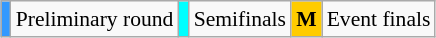<table class="wikitable" style="margin:0.5em auto; font-size:90%;position:relative;">
<tr>
<td bgcolor=#3399ff align=center></td>
<td>Preliminary round</td>
<td bgcolor=#00FFFF align=center></td>
<td>Semifinals</td>
<td bgcolor=#ffcc00 align=center><strong>M</strong></td>
<td>Event finals</td>
</tr>
</table>
